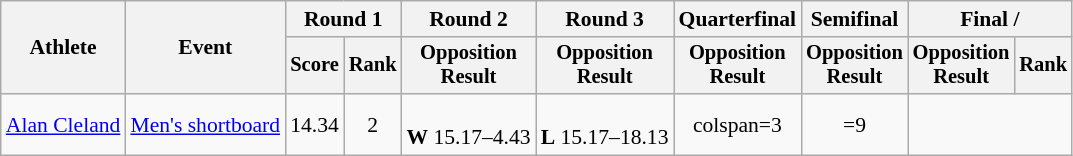<table class=wikitable style="font-size:90%">
<tr>
<th rowspan=2>Athlete</th>
<th rowspan=2>Event</th>
<th colspan=2>Round 1</th>
<th>Round 2</th>
<th>Round 3</th>
<th>Quarterfinal</th>
<th>Semifinal</th>
<th colspan=2>Final / </th>
</tr>
<tr style=font-size:95%>
<th>Score</th>
<th>Rank</th>
<th>Opposition<br>Result</th>
<th>Opposition<br>Result</th>
<th>Opposition<br>Result</th>
<th>Opposition<br>Result</th>
<th>Opposition<br>Result</th>
<th>Rank</th>
</tr>
<tr align=center>
<td align=left><a href='#'>Alan Cleland</a></td>
<td align=left><a href='#'>Men's shortboard</a></td>
<td>14.34</td>
<td>2 <strong></strong></td>
<td><br><strong>W</strong> 15.17–4.43</td>
<td><br><strong>L</strong> 15.17–18.13</td>
<td>colspan=3</td>
<td>=9</td>
</tr>
</table>
